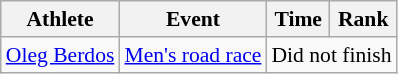<table class="wikitable" style="font-size:90%">
<tr>
<th>Athlete</th>
<th>Event</th>
<th>Time</th>
<th>Rank</th>
</tr>
<tr align=center>
<td align=left><a href='#'>Oleg Berdos</a></td>
<td align=left><a href='#'>Men's road race</a></td>
<td colspan=2>Did not finish</td>
</tr>
</table>
